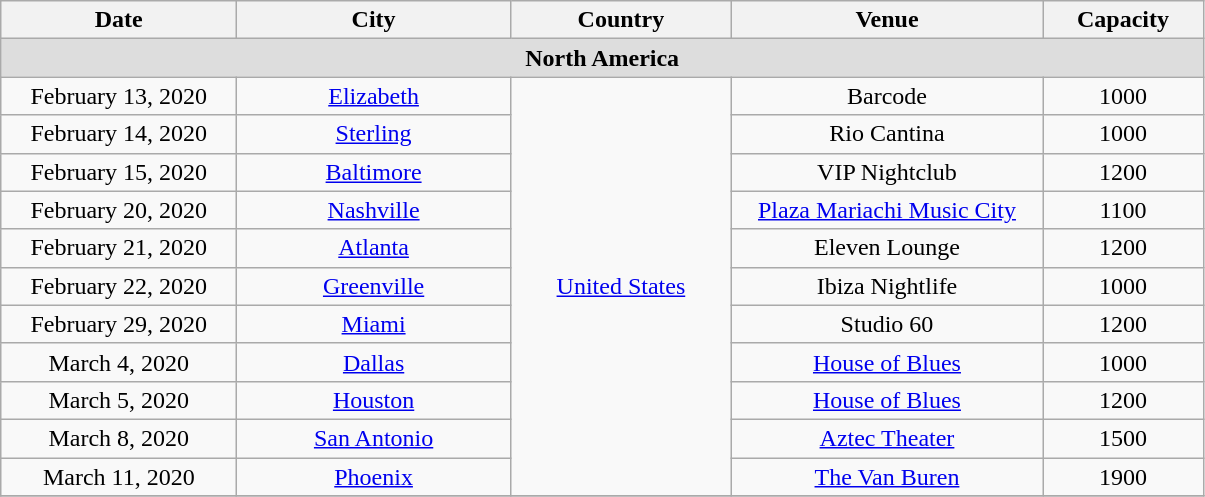<table class="wikitable" style="text-align:center;">
<tr>
<th width="150">Date</th>
<th width="175">City</th>
<th width="140">Country</th>
<th width="200">Venue</th>
<th width="100">Capacity</th>
</tr>
<tr bgcolor="#DDDDDD">
<td colspan=5><strong>North America</strong></td>
</tr>
<tr>
<td>February 13, 2020</td>
<td><a href='#'>Elizabeth</a></td>
<td rowspan="11"><a href='#'>United States</a></td>
<td>Barcode</td>
<td>1000</td>
</tr>
<tr>
<td>February 14, 2020</td>
<td><a href='#'>Sterling</a></td>
<td>Rio Cantina</td>
<td>1000</td>
</tr>
<tr>
<td>February 15, 2020</td>
<td><a href='#'>Baltimore</a></td>
<td>VIP Nightclub</td>
<td>1200</td>
</tr>
<tr>
<td>February 20, 2020</td>
<td><a href='#'>Nashville</a></td>
<td><a href='#'>Plaza Mariachi Music City</a></td>
<td>1100</td>
</tr>
<tr>
<td>February 21, 2020</td>
<td><a href='#'>Atlanta</a></td>
<td>Eleven Lounge</td>
<td>1200</td>
</tr>
<tr>
<td>February 22, 2020</td>
<td><a href='#'>Greenville</a></td>
<td>Ibiza Nightlife</td>
<td>1000</td>
</tr>
<tr>
<td>February 29, 2020</td>
<td><a href='#'>Miami</a></td>
<td>Studio 60</td>
<td>1200</td>
</tr>
<tr>
<td>March 4, 2020</td>
<td><a href='#'>Dallas</a></td>
<td><a href='#'>House of Blues</a></td>
<td>1000</td>
</tr>
<tr>
<td>March 5, 2020</td>
<td><a href='#'>Houston</a></td>
<td><a href='#'>House of Blues</a></td>
<td>1200</td>
</tr>
<tr>
<td>March 8, 2020</td>
<td><a href='#'>San Antonio</a></td>
<td><a href='#'>Aztec Theater</a></td>
<td>1500</td>
</tr>
<tr>
<td>March 11, 2020</td>
<td><a href='#'>Phoenix</a></td>
<td><a href='#'>The Van Buren</a></td>
<td>1900</td>
</tr>
<tr>
</tr>
</table>
